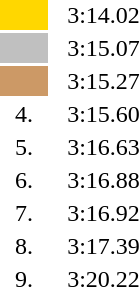<table style="text-align:center">
<tr>
<td width=30 bgcolor=gold></td>
<td align=left></td>
<td width=60>3:14.02</td>
</tr>
<tr>
<td bgcolor=silver></td>
<td align=left></td>
<td>3:15.07</td>
</tr>
<tr>
<td bgcolor=cc9966></td>
<td align=left></td>
<td>3:15.27</td>
</tr>
<tr>
<td>4.</td>
<td align=left></td>
<td>3:15.60</td>
</tr>
<tr>
<td>5.</td>
<td align=left></td>
<td>3:16.63</td>
</tr>
<tr>
<td>6.</td>
<td align=left></td>
<td>3:16.88</td>
</tr>
<tr>
<td>7.</td>
<td align=left></td>
<td>3:16.92</td>
</tr>
<tr>
<td>8.</td>
<td align=left></td>
<td>3:17.39</td>
</tr>
<tr>
<td>9.</td>
<td align=left></td>
<td>3:20.22</td>
</tr>
</table>
